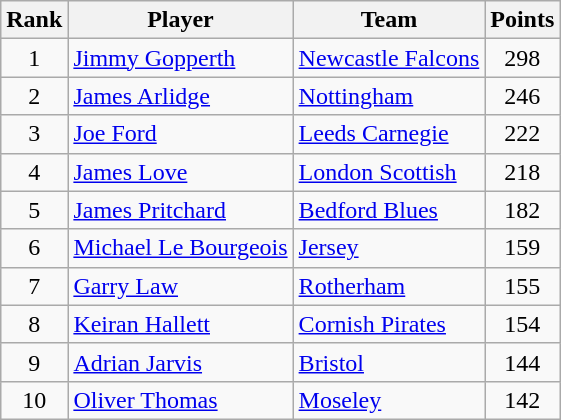<table class="wikitable">
<tr>
<th>Rank</th>
<th>Player</th>
<th>Team</th>
<th>Points</th>
</tr>
<tr>
<td align=center>1</td>
<td> <a href='#'>Jimmy Gopperth</a></td>
<td><a href='#'>Newcastle Falcons</a></td>
<td rowspan=1 align=center>298</td>
</tr>
<tr>
<td align=center>2</td>
<td> <a href='#'>James Arlidge</a></td>
<td><a href='#'>Nottingham</a></td>
<td rowspan=1 align=center>246</td>
</tr>
<tr>
<td align=center>3</td>
<td> <a href='#'>Joe Ford</a></td>
<td><a href='#'>Leeds Carnegie</a></td>
<td rowspan=1 align=center>222</td>
</tr>
<tr>
<td align=center>4</td>
<td> <a href='#'>James Love</a></td>
<td><a href='#'>London Scottish</a></td>
<td rowspan=1 align=center>218</td>
</tr>
<tr>
<td align=center>5</td>
<td> <a href='#'>James Pritchard</a></td>
<td><a href='#'>Bedford Blues</a></td>
<td rowspan=1 align=center>182</td>
</tr>
<tr>
<td align=center>6</td>
<td> <a href='#'>Michael Le Bourgeois</a></td>
<td><a href='#'>Jersey</a></td>
<td rowspan=1 align=center>159</td>
</tr>
<tr>
<td align=center>7</td>
<td> <a href='#'>Garry Law</a></td>
<td><a href='#'>Rotherham</a></td>
<td rowspan=1 align=center>155</td>
</tr>
<tr>
<td align=center>8</td>
<td> <a href='#'>Keiran Hallett</a></td>
<td><a href='#'>Cornish Pirates</a></td>
<td rowspan=1 align=center>154</td>
</tr>
<tr>
<td align=center>9</td>
<td> <a href='#'>Adrian Jarvis</a></td>
<td><a href='#'>Bristol</a></td>
<td rowspan=1 align=center>144</td>
</tr>
<tr>
<td align=center>10</td>
<td> <a href='#'>Oliver Thomas</a></td>
<td><a href='#'>Moseley</a></td>
<td rowspan=1 align=center>142</td>
</tr>
</table>
